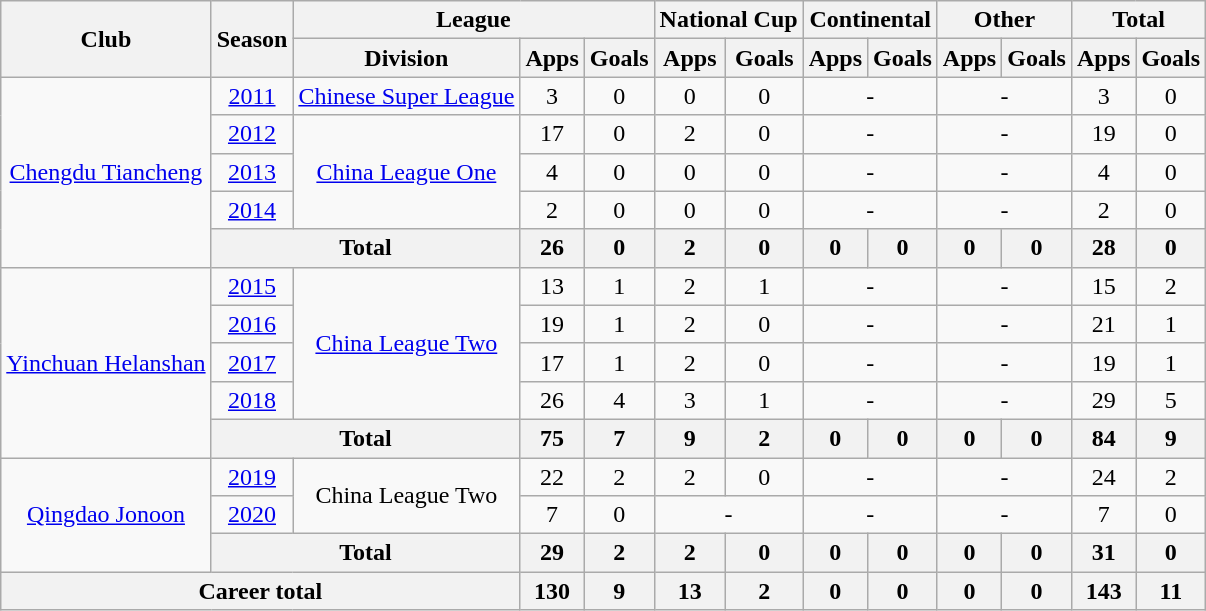<table class="wikitable" style="text-align: center">
<tr>
<th rowspan="2">Club</th>
<th rowspan="2">Season</th>
<th colspan="3">League</th>
<th colspan="2">National Cup</th>
<th colspan="2">Continental</th>
<th colspan="2">Other</th>
<th colspan="2">Total</th>
</tr>
<tr>
<th>Division</th>
<th>Apps</th>
<th>Goals</th>
<th>Apps</th>
<th>Goals</th>
<th>Apps</th>
<th>Goals</th>
<th>Apps</th>
<th>Goals</th>
<th>Apps</th>
<th>Goals</th>
</tr>
<tr>
<td rowspan=5><a href='#'>Chengdu Tiancheng</a></td>
<td><a href='#'>2011</a></td>
<td rowspan="1"><a href='#'>Chinese Super League</a></td>
<td>3</td>
<td>0</td>
<td>0</td>
<td>0</td>
<td colspan="2">-</td>
<td colspan="2">-</td>
<td>3</td>
<td>0</td>
</tr>
<tr>
<td><a href='#'>2012</a></td>
<td rowspan="3"><a href='#'>China League One</a></td>
<td>17</td>
<td>0</td>
<td>2</td>
<td>0</td>
<td colspan="2">-</td>
<td colspan="2">-</td>
<td>19</td>
<td>0</td>
</tr>
<tr>
<td><a href='#'>2013</a></td>
<td>4</td>
<td>0</td>
<td>0</td>
<td>0</td>
<td colspan="2">-</td>
<td colspan="2">-</td>
<td>4</td>
<td>0</td>
</tr>
<tr>
<td><a href='#'>2014</a></td>
<td>2</td>
<td>0</td>
<td>0</td>
<td>0</td>
<td colspan="2">-</td>
<td colspan="2">-</td>
<td>2</td>
<td>0</td>
</tr>
<tr>
<th colspan="2">Total</th>
<th>26</th>
<th>0</th>
<th>2</th>
<th>0</th>
<th>0</th>
<th>0</th>
<th>0</th>
<th>0</th>
<th>28</th>
<th>0</th>
</tr>
<tr>
<td rowspan=5><a href='#'>Yinchuan Helanshan</a></td>
<td><a href='#'>2015</a></td>
<td rowspan=4><a href='#'>China League Two</a></td>
<td>13</td>
<td>1</td>
<td>2</td>
<td>1</td>
<td colspan="2">-</td>
<td colspan="2">-</td>
<td>15</td>
<td>2</td>
</tr>
<tr>
<td><a href='#'>2016</a></td>
<td>19</td>
<td>1</td>
<td>2</td>
<td>0</td>
<td colspan="2">-</td>
<td colspan="2">-</td>
<td>21</td>
<td>1</td>
</tr>
<tr>
<td><a href='#'>2017</a></td>
<td>17</td>
<td>1</td>
<td>2</td>
<td>0</td>
<td colspan="2">-</td>
<td colspan="2">-</td>
<td>19</td>
<td>1</td>
</tr>
<tr>
<td><a href='#'>2018</a></td>
<td>26</td>
<td>4</td>
<td>3</td>
<td>1</td>
<td colspan="2">-</td>
<td colspan="2">-</td>
<td>29</td>
<td>5</td>
</tr>
<tr>
<th colspan="2">Total</th>
<th>75</th>
<th>7</th>
<th>9</th>
<th>2</th>
<th>0</th>
<th>0</th>
<th>0</th>
<th>0</th>
<th>84</th>
<th>9</th>
</tr>
<tr>
<td rowspan=3><a href='#'>Qingdao Jonoon</a></td>
<td><a href='#'>2019</a></td>
<td rowspan=2>China League Two</td>
<td>22</td>
<td>2</td>
<td>2</td>
<td>0</td>
<td colspan="2">-</td>
<td colspan="2">-</td>
<td>24</td>
<td>2</td>
</tr>
<tr>
<td><a href='#'>2020</a></td>
<td>7</td>
<td>0</td>
<td colspan="2">-</td>
<td colspan="2">-</td>
<td colspan="2">-</td>
<td>7</td>
<td>0</td>
</tr>
<tr>
<th colspan="2">Total</th>
<th>29</th>
<th>2</th>
<th>2</th>
<th>0</th>
<th>0</th>
<th>0</th>
<th>0</th>
<th>0</th>
<th>31</th>
<th>0</th>
</tr>
<tr>
<th colspan=3>Career total</th>
<th>130</th>
<th>9</th>
<th>13</th>
<th>2</th>
<th>0</th>
<th>0</th>
<th>0</th>
<th>0</th>
<th>143</th>
<th>11</th>
</tr>
</table>
